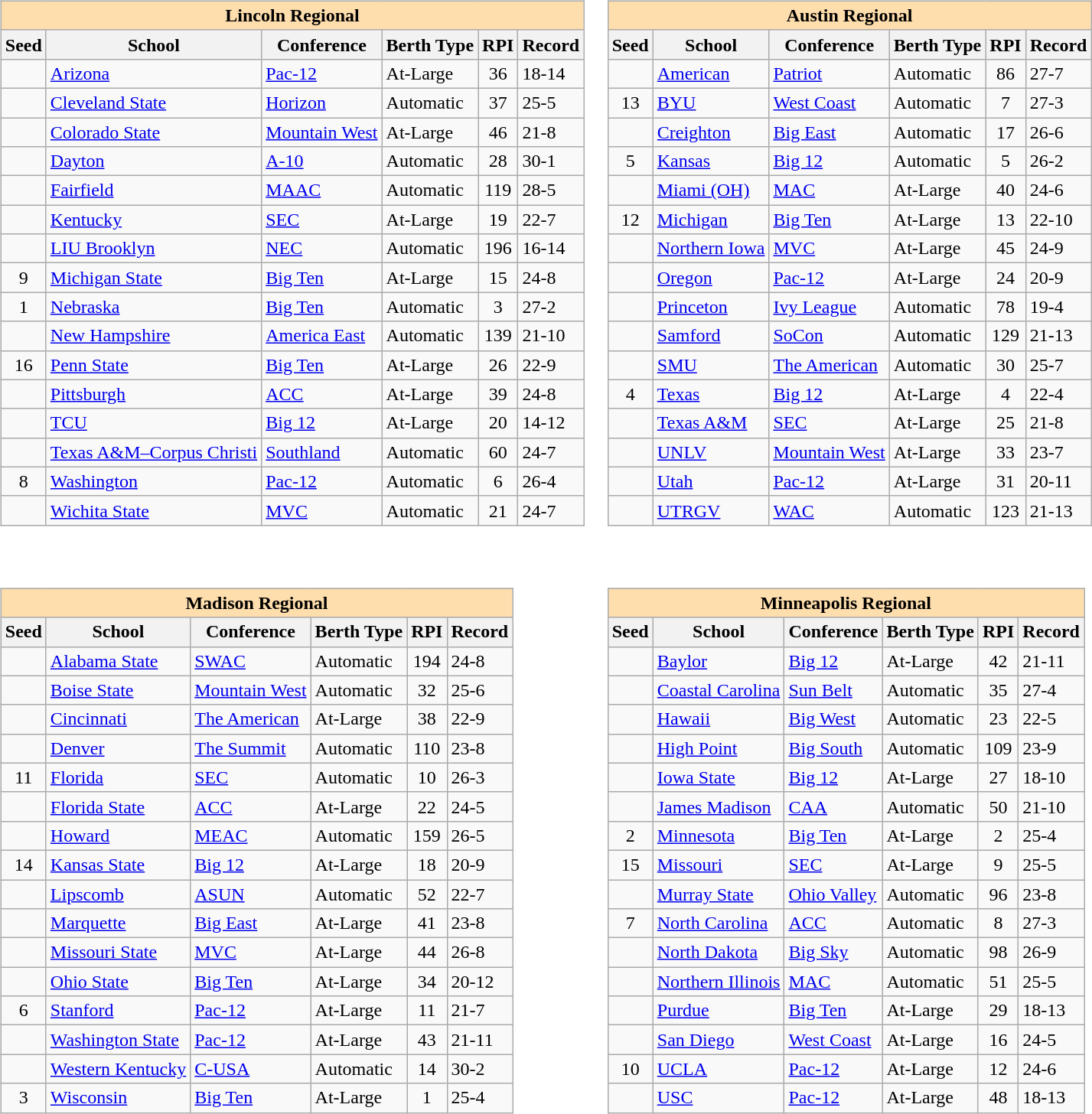<table>
<tr>
<td valign=top><br><table class="wikitable sortable">
<tr>
<th colspan="6" style="background:#ffdead;">Lincoln Regional</th>
</tr>
<tr>
<th>Seed</th>
<th>School</th>
<th>Conference</th>
<th>Berth Type</th>
<th>RPI</th>
<th>Record</th>
</tr>
<tr>
<td></td>
<td><a href='#'>Arizona</a></td>
<td><a href='#'>Pac-12</a></td>
<td>At-Large</td>
<td align=center>36</td>
<td>18-14</td>
</tr>
<tr>
<td></td>
<td><a href='#'>Cleveland State</a></td>
<td><a href='#'>Horizon</a></td>
<td>Automatic</td>
<td align=center>37</td>
<td>25-5</td>
</tr>
<tr>
<td></td>
<td><a href='#'>Colorado State</a></td>
<td><a href='#'>Mountain West</a></td>
<td>At-Large</td>
<td align=center>46</td>
<td>21-8</td>
</tr>
<tr>
<td></td>
<td><a href='#'>Dayton</a></td>
<td><a href='#'>A-10</a></td>
<td>Automatic</td>
<td align=center>28</td>
<td>30-1</td>
</tr>
<tr>
<td></td>
<td><a href='#'>Fairfield</a></td>
<td><a href='#'>MAAC</a></td>
<td>Automatic</td>
<td align=center>119</td>
<td>28-5</td>
</tr>
<tr>
<td></td>
<td><a href='#'>Kentucky</a></td>
<td><a href='#'>SEC</a></td>
<td>At-Large</td>
<td align=center>19</td>
<td>22-7</td>
</tr>
<tr>
<td></td>
<td><a href='#'>LIU Brooklyn</a></td>
<td><a href='#'>NEC</a></td>
<td>Automatic</td>
<td align=center>196</td>
<td>16-14</td>
</tr>
<tr>
<td align=center>9</td>
<td><a href='#'>Michigan State</a></td>
<td><a href='#'>Big Ten</a></td>
<td>At-Large</td>
<td align=center>15</td>
<td>24-8</td>
</tr>
<tr>
<td align=center>1</td>
<td><a href='#'>Nebraska</a></td>
<td><a href='#'>Big Ten</a></td>
<td>Automatic</td>
<td align=center>3</td>
<td>27-2</td>
</tr>
<tr>
<td></td>
<td><a href='#'>New Hampshire</a></td>
<td><a href='#'>America East</a></td>
<td>Automatic</td>
<td align=center>139</td>
<td>21-10</td>
</tr>
<tr>
<td align=center>16</td>
<td><a href='#'>Penn State</a></td>
<td><a href='#'>Big Ten</a></td>
<td>At-Large</td>
<td align=center>26</td>
<td>22-9</td>
</tr>
<tr>
<td></td>
<td><a href='#'>Pittsburgh</a></td>
<td><a href='#'>ACC</a></td>
<td>At-Large</td>
<td align=center>39</td>
<td>24-8</td>
</tr>
<tr>
<td></td>
<td><a href='#'>TCU</a></td>
<td><a href='#'>Big 12</a></td>
<td>At-Large</td>
<td align=center>20</td>
<td>14-12</td>
</tr>
<tr>
<td></td>
<td><a href='#'>Texas A&M–Corpus Christi</a></td>
<td><a href='#'>Southland</a></td>
<td>Automatic</td>
<td align=center>60</td>
<td>24-7</td>
</tr>
<tr>
<td align=center>8</td>
<td><a href='#'>Washington</a></td>
<td><a href='#'>Pac-12</a></td>
<td>Automatic</td>
<td align=center>6</td>
<td>26-4</td>
</tr>
<tr>
<td></td>
<td><a href='#'>Wichita State</a></td>
<td><a href='#'>MVC</a></td>
<td>Automatic</td>
<td align=center>21</td>
<td>24-7</td>
</tr>
</table>
</td>
<td valign=top><br><table class="wikitable sortable">
<tr>
<th colspan="6" style="background:#ffdead;">Austin Regional</th>
</tr>
<tr>
<th>Seed</th>
<th>School</th>
<th>Conference</th>
<th>Berth Type</th>
<th>RPI</th>
<th>Record</th>
</tr>
<tr>
<td></td>
<td><a href='#'>American</a></td>
<td><a href='#'>Patriot</a></td>
<td>Automatic</td>
<td align=center>86</td>
<td>27-7</td>
</tr>
<tr>
<td align=center>13</td>
<td><a href='#'>BYU</a></td>
<td><a href='#'>West Coast</a></td>
<td>Automatic</td>
<td align=center>7</td>
<td>27-3</td>
</tr>
<tr>
<td></td>
<td><a href='#'>Creighton</a></td>
<td><a href='#'>Big East</a></td>
<td>Automatic</td>
<td align=center>17</td>
<td>26-6</td>
</tr>
<tr>
<td align=center>5</td>
<td><a href='#'>Kansas</a></td>
<td><a href='#'>Big 12</a></td>
<td>Automatic</td>
<td align=center>5</td>
<td>26-2</td>
</tr>
<tr>
<td></td>
<td><a href='#'>Miami (OH)</a></td>
<td><a href='#'>MAC</a></td>
<td>At-Large</td>
<td align=center>40</td>
<td>24-6</td>
</tr>
<tr>
<td align=center>12</td>
<td><a href='#'>Michigan</a></td>
<td><a href='#'>Big Ten</a></td>
<td>At-Large</td>
<td align=center>13</td>
<td>22-10</td>
</tr>
<tr>
<td></td>
<td><a href='#'>Northern Iowa</a></td>
<td><a href='#'>MVC</a></td>
<td>At-Large</td>
<td align=center>45</td>
<td>24-9</td>
</tr>
<tr>
<td></td>
<td><a href='#'>Oregon</a></td>
<td><a href='#'>Pac-12</a></td>
<td>At-Large</td>
<td align=center>24</td>
<td>20-9</td>
</tr>
<tr>
<td></td>
<td><a href='#'>Princeton</a></td>
<td><a href='#'>Ivy League</a></td>
<td>Automatic</td>
<td align=center>78</td>
<td>19-4</td>
</tr>
<tr>
<td></td>
<td><a href='#'>Samford</a></td>
<td><a href='#'>SoCon</a></td>
<td>Automatic</td>
<td align=center>129</td>
<td>21-13</td>
</tr>
<tr>
<td></td>
<td><a href='#'>SMU</a></td>
<td><a href='#'>The American</a></td>
<td>Automatic</td>
<td align=center>30</td>
<td>25-7</td>
</tr>
<tr>
<td align=center>4</td>
<td><a href='#'>Texas</a></td>
<td><a href='#'>Big 12</a></td>
<td>At-Large</td>
<td align=center>4</td>
<td>22-4</td>
</tr>
<tr>
<td></td>
<td><a href='#'>Texas A&M</a></td>
<td><a href='#'>SEC</a></td>
<td>At-Large</td>
<td align=center>25</td>
<td>21-8</td>
</tr>
<tr>
<td></td>
<td><a href='#'>UNLV</a></td>
<td><a href='#'>Mountain West</a></td>
<td>At-Large</td>
<td align=center>33</td>
<td>23-7</td>
</tr>
<tr>
<td></td>
<td><a href='#'>Utah</a></td>
<td><a href='#'>Pac-12</a></td>
<td>At-Large</td>
<td align=center>31</td>
<td>20-11</td>
</tr>
<tr>
<td></td>
<td><a href='#'>UTRGV</a></td>
<td><a href='#'>WAC</a></td>
<td>Automatic</td>
<td align=center>123</td>
<td>21-13</td>
</tr>
</table>
</td>
</tr>
<tr>
<td valign=top><br><table class="wikitable sortable">
<tr>
<th colspan="6" style="background:#ffdead;">Madison Regional</th>
</tr>
<tr>
<th>Seed</th>
<th>School</th>
<th>Conference</th>
<th>Berth Type</th>
<th>RPI</th>
<th>Record</th>
</tr>
<tr>
<td></td>
<td><a href='#'>Alabama State</a></td>
<td><a href='#'>SWAC</a></td>
<td>Automatic</td>
<td align=center>194</td>
<td>24-8</td>
</tr>
<tr>
<td></td>
<td><a href='#'>Boise State</a></td>
<td><a href='#'>Mountain West</a></td>
<td>Automatic</td>
<td align=center>32</td>
<td>25-6</td>
</tr>
<tr>
<td></td>
<td><a href='#'>Cincinnati</a></td>
<td><a href='#'>The American</a></td>
<td>At-Large</td>
<td align=center>38</td>
<td>22-9</td>
</tr>
<tr>
<td></td>
<td><a href='#'>Denver</a></td>
<td><a href='#'>The Summit</a></td>
<td>Automatic</td>
<td align=center>110</td>
<td>23-8</td>
</tr>
<tr>
<td align=center>11</td>
<td><a href='#'>Florida</a></td>
<td><a href='#'>SEC</a></td>
<td>Automatic</td>
<td align=center>10</td>
<td>26-3</td>
</tr>
<tr>
<td></td>
<td><a href='#'>Florida State</a></td>
<td><a href='#'>ACC</a></td>
<td>At-Large</td>
<td align=center>22</td>
<td>24-5</td>
</tr>
<tr>
<td></td>
<td><a href='#'>Howard</a></td>
<td><a href='#'>MEAC</a></td>
<td>Automatic</td>
<td align=center>159</td>
<td>26-5</td>
</tr>
<tr>
<td align=center>14</td>
<td><a href='#'>Kansas State</a></td>
<td><a href='#'>Big 12</a></td>
<td>At-Large</td>
<td align=center>18</td>
<td>20-9</td>
</tr>
<tr>
<td></td>
<td><a href='#'>Lipscomb</a></td>
<td><a href='#'>ASUN</a></td>
<td>Automatic</td>
<td align=center>52</td>
<td>22-7</td>
</tr>
<tr>
<td></td>
<td><a href='#'>Marquette</a></td>
<td><a href='#'>Big East</a></td>
<td>At-Large</td>
<td align=center>41</td>
<td>23-8</td>
</tr>
<tr>
<td></td>
<td><a href='#'>Missouri State</a></td>
<td><a href='#'>MVC</a></td>
<td>At-Large</td>
<td align=center>44</td>
<td>26-8</td>
</tr>
<tr>
<td></td>
<td><a href='#'>Ohio State</a></td>
<td><a href='#'>Big Ten</a></td>
<td>At-Large</td>
<td align=center>34</td>
<td>20-12</td>
</tr>
<tr>
<td align=center>6</td>
<td><a href='#'>Stanford</a></td>
<td><a href='#'>Pac-12</a></td>
<td>At-Large</td>
<td align=center>11</td>
<td>21-7</td>
</tr>
<tr>
<td></td>
<td><a href='#'>Washington State</a></td>
<td><a href='#'>Pac-12</a></td>
<td>At-Large</td>
<td align=center>43</td>
<td>21-11</td>
</tr>
<tr>
<td></td>
<td><a href='#'>Western Kentucky</a></td>
<td><a href='#'>C-USA</a></td>
<td>Automatic</td>
<td align=center>14</td>
<td>30-2</td>
</tr>
<tr>
<td align=center>3</td>
<td><a href='#'>Wisconsin</a></td>
<td><a href='#'>Big Ten</a></td>
<td>At-Large</td>
<td align=center>1</td>
<td>25-4</td>
</tr>
</table>
</td>
<td valign=top><br><table class="wikitable sortable">
<tr>
<th colspan="6" style="background:#ffdead;">Minneapolis Regional</th>
</tr>
<tr>
<th>Seed</th>
<th>School</th>
<th>Conference</th>
<th>Berth Type</th>
<th>RPI</th>
<th>Record</th>
</tr>
<tr>
<td></td>
<td><a href='#'>Baylor</a></td>
<td><a href='#'>Big 12</a></td>
<td>At-Large</td>
<td align=center>42</td>
<td>21-11</td>
</tr>
<tr>
<td></td>
<td><a href='#'>Coastal Carolina</a></td>
<td><a href='#'>Sun Belt</a></td>
<td>Automatic</td>
<td align=center>35</td>
<td>27-4</td>
</tr>
<tr>
<td></td>
<td><a href='#'>Hawaii</a></td>
<td><a href='#'>Big West</a></td>
<td>Automatic</td>
<td align=center>23</td>
<td>22-5</td>
</tr>
<tr>
<td></td>
<td><a href='#'>High Point</a></td>
<td><a href='#'>Big South</a></td>
<td>Automatic</td>
<td align=center>109</td>
<td>23-9</td>
</tr>
<tr>
<td></td>
<td><a href='#'>Iowa State</a></td>
<td><a href='#'>Big 12</a></td>
<td>At-Large</td>
<td align=center>27</td>
<td>18-10</td>
</tr>
<tr>
<td></td>
<td><a href='#'>James Madison</a></td>
<td><a href='#'>CAA</a></td>
<td>Automatic</td>
<td align=center>50</td>
<td>21-10</td>
</tr>
<tr>
<td align=center>2</td>
<td><a href='#'>Minnesota</a></td>
<td><a href='#'>Big Ten</a></td>
<td>At-Large</td>
<td align=center>2</td>
<td>25-4</td>
</tr>
<tr>
<td align=center>15</td>
<td><a href='#'>Missouri</a></td>
<td><a href='#'>SEC</a></td>
<td>At-Large</td>
<td align=center>9</td>
<td>25-5</td>
</tr>
<tr>
<td></td>
<td><a href='#'>Murray State</a></td>
<td><a href='#'>Ohio Valley</a></td>
<td>Automatic</td>
<td align=center>96</td>
<td>23-8</td>
</tr>
<tr>
<td align=center>7</td>
<td><a href='#'>North Carolina</a></td>
<td><a href='#'>ACC</a></td>
<td>Automatic</td>
<td align=center>8</td>
<td>27-3</td>
</tr>
<tr>
<td></td>
<td><a href='#'>North Dakota</a></td>
<td><a href='#'>Big Sky</a></td>
<td>Automatic</td>
<td align=center>98</td>
<td>26-9</td>
</tr>
<tr>
<td></td>
<td><a href='#'>Northern Illinois</a></td>
<td><a href='#'>MAC</a></td>
<td>Automatic</td>
<td align=center>51</td>
<td>25-5</td>
</tr>
<tr>
<td></td>
<td><a href='#'>Purdue</a></td>
<td><a href='#'>Big Ten</a></td>
<td>At-Large</td>
<td align=center>29</td>
<td>18-13</td>
</tr>
<tr>
<td></td>
<td><a href='#'>San Diego</a></td>
<td><a href='#'>West Coast</a></td>
<td>At-Large</td>
<td align=center>16</td>
<td>24-5</td>
</tr>
<tr>
<td align=center>10</td>
<td><a href='#'>UCLA</a></td>
<td><a href='#'>Pac-12</a></td>
<td>At-Large</td>
<td align=center>12</td>
<td>24-6</td>
</tr>
<tr>
<td></td>
<td><a href='#'>USC</a></td>
<td><a href='#'>Pac-12</a></td>
<td>At-Large</td>
<td align=center>48</td>
<td>18-13</td>
</tr>
</table>
</td>
</tr>
</table>
